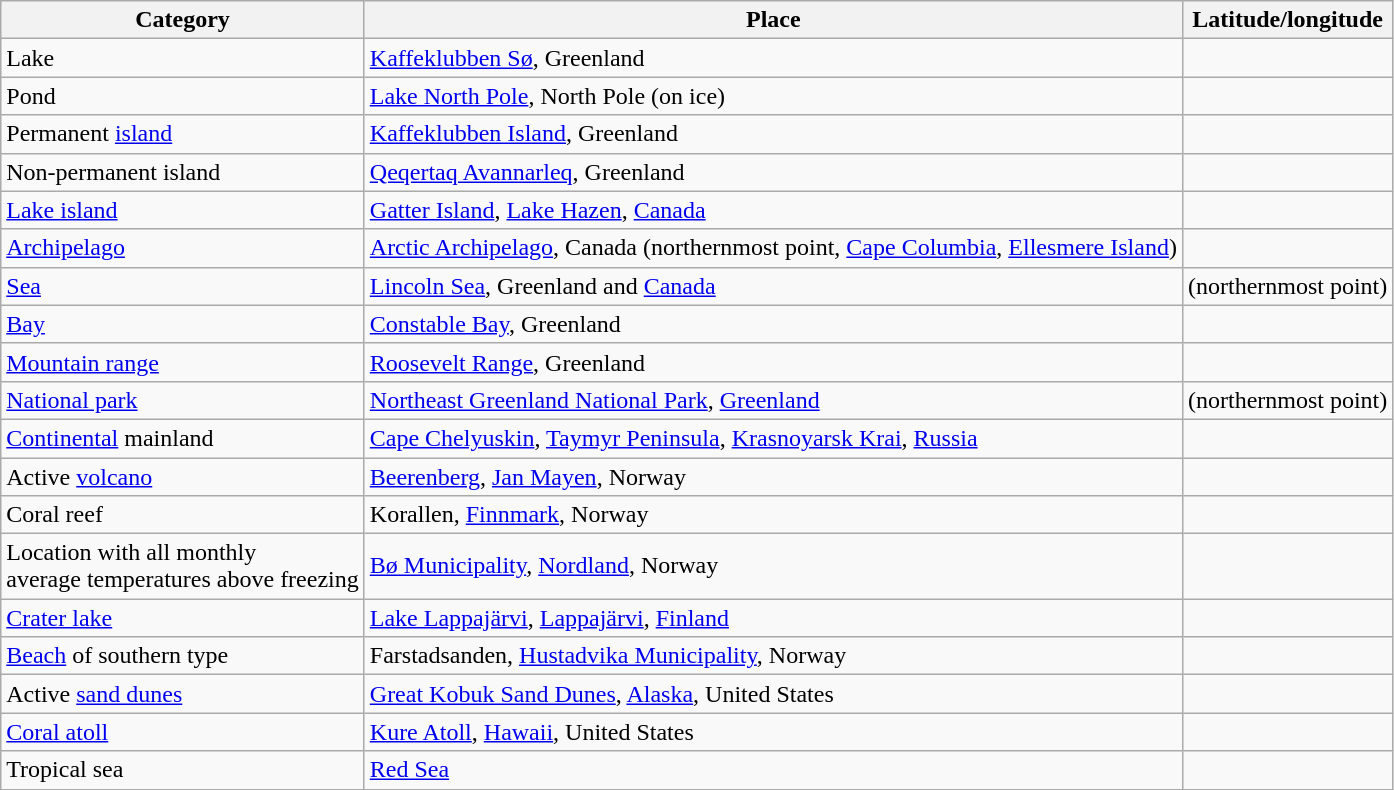<table class="wikitable sortable">
<tr>
<th>Category</th>
<th>Place</th>
<th>Latitude/longitude</th>
</tr>
<tr>
<td>Lake</td>
<td><a href='#'>Kaffeklubben Sø</a>, Greenland</td>
<td></td>
</tr>
<tr>
<td>Pond</td>
<td><a href='#'>Lake North Pole</a>, North Pole (on ice)</td>
<td></td>
</tr>
<tr>
<td>Permanent <a href='#'>island</a></td>
<td><a href='#'>Kaffeklubben Island</a>, Greenland</td>
<td></td>
</tr>
<tr>
<td>Non-permanent island</td>
<td><a href='#'>Qeqertaq Avannarleq</a>, Greenland</td>
</tr>
<tr>
<td><a href='#'>Lake island</a></td>
<td><a href='#'>Gatter Island</a>, <a href='#'>Lake Hazen</a>, <a href='#'>Canada</a></td>
<td></td>
</tr>
<tr>
<td><a href='#'>Archipelago</a></td>
<td><a href='#'>Arctic Archipelago</a>, Canada (northernmost point, <a href='#'>Cape Columbia</a>, <a href='#'>Ellesmere Island</a>)</td>
<td></td>
</tr>
<tr>
<td><a href='#'>Sea</a></td>
<td><a href='#'>Lincoln Sea</a>, Greenland and <a href='#'>Canada</a></td>
<td> (northernmost point)</td>
</tr>
<tr>
<td><a href='#'>Bay</a></td>
<td><a href='#'>Constable Bay</a>, Greenland</td>
<td></td>
</tr>
<tr>
<td><a href='#'>Mountain range</a></td>
<td><a href='#'>Roosevelt Range</a>, Greenland</td>
<td></td>
</tr>
<tr>
<td><a href='#'>National park</a></td>
<td><a href='#'>Northeast Greenland National Park</a>, <a href='#'>Greenland</a></td>
<td> (northernmost point)</td>
</tr>
<tr>
<td><a href='#'>Continental</a> mainland</td>
<td><a href='#'>Cape Chelyuskin</a>, <a href='#'>Taymyr Peninsula</a>, <a href='#'>Krasnoyarsk Krai</a>, <a href='#'>Russia</a></td>
<td></td>
</tr>
<tr>
<td>Active <a href='#'>volcano</a></td>
<td><a href='#'>Beerenberg</a>, <a href='#'>Jan Mayen</a>, Norway</td>
<td></td>
</tr>
<tr>
<td>Coral reef</td>
<td>Korallen, <a href='#'>Finnmark</a>, Norway</td>
<td></td>
</tr>
<tr>
<td>Location with all monthly<br>average temperatures above freezing</td>
<td><a href='#'>Bø Municipality</a>, <a href='#'>Nordland</a>, Norway</td>
<td></td>
</tr>
<tr>
<td><a href='#'>Crater lake</a></td>
<td><a href='#'>Lake Lappajärvi</a>, <a href='#'>Lappajärvi</a>, <a href='#'>Finland</a></td>
<td></td>
</tr>
<tr>
<td><a href='#'>Beach</a> of southern type</td>
<td>Farstadsanden, <a href='#'>Hustadvika Municipality</a>, Norway</td>
<td></td>
</tr>
<tr>
<td>Active <a href='#'>sand dunes</a></td>
<td><a href='#'>Great Kobuk Sand Dunes</a>, <a href='#'>Alaska</a>, United States</td>
<td></td>
</tr>
<tr>
<td><a href='#'>Coral atoll</a></td>
<td><a href='#'>Kure Atoll</a>, <a href='#'>Hawaii</a>, United States</td>
<td></td>
</tr>
<tr>
<td>Tropical sea</td>
<td><a href='#'>Red Sea</a></td>
<td></td>
</tr>
</table>
